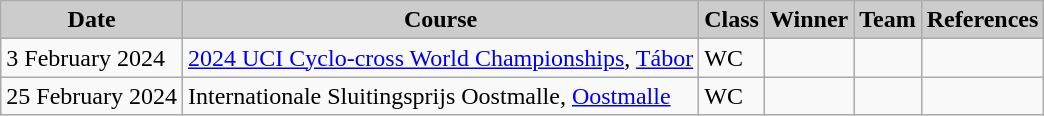<table class="wikitable sortable alternance ">
<tr>
<th scope="col" style="background-color:#CCCCCC;">Date</th>
<th scope="col" style="background-color:#CCCCCC;">Course</th>
<th scope="col" style="background-color:#CCCCCC;">Class</th>
<th scope="col" style="background-color:#CCCCCC;">Winner</th>
<th scope="col" style="background-color:#CCCCCC;">Team</th>
<th scope="col" style="background-color:#CCCCCC;">References</th>
</tr>
<tr>
<td>3 February 2024</td>
<td> <a href='#'>2024 UCI Cyclo-cross World Championships</a>, <a href='#'>Tábor</a></td>
<td>WC</td>
<td></td>
<td></td>
<td></td>
</tr>
<tr>
<td>25 February 2024</td>
<td> Internationale Sluitingsprijs Oostmalle, <a href='#'>Oostmalle</a></td>
<td>WC</td>
<td></td>
<td></td>
<td></td>
</tr>
</table>
